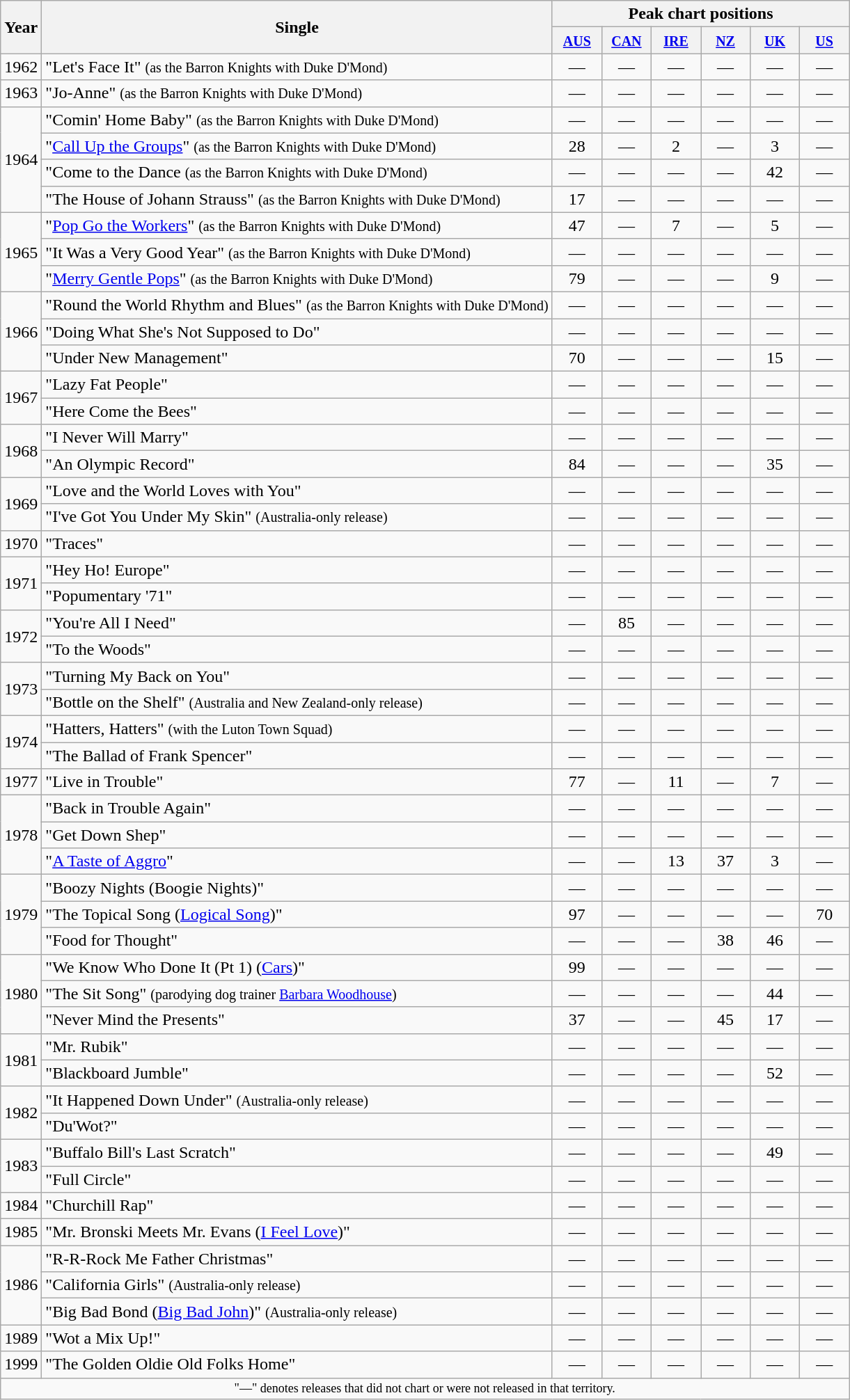<table class="wikitable">
<tr>
<th rowspan="2">Year</th>
<th rowspan="2">Single</th>
<th colspan="6">Peak chart positions</th>
</tr>
<tr>
<th style="width:40px;"><small><a href='#'>AUS</a></small><br></th>
<th style="width:40px;"><small><a href='#'>CAN</a></small><br></th>
<th style="width:40px;"><small><a href='#'>IRE</a></small><br></th>
<th style="width:40px;"><small><a href='#'>NZ</a></small><br></th>
<th style="width:40px;"><small><a href='#'>UK</a></small><br></th>
<th style="width:40px;"><small><a href='#'>US</a></small><br></th>
</tr>
<tr>
<td>1962</td>
<td>"Let's Face It" <small>(as the Barron Knights with Duke D'Mond)</small></td>
<td style="text-align:center;">—</td>
<td style="text-align:center;">—</td>
<td style="text-align:center;">—</td>
<td style="text-align:center;">—</td>
<td style="text-align:center;">—</td>
<td style="text-align:center;">—</td>
</tr>
<tr>
<td>1963</td>
<td>"Jo-Anne" <small>(as the Barron Knights with Duke D'Mond)</small></td>
<td style="text-align:center;">—</td>
<td style="text-align:center;">—</td>
<td style="text-align:center;">—</td>
<td style="text-align:center;">—</td>
<td style="text-align:center;">—</td>
<td style="text-align:center;">—</td>
</tr>
<tr>
<td rowspan="4">1964</td>
<td>"Comin' Home Baby" <small>(as the Barron Knights with Duke D'Mond)</small></td>
<td style="text-align:center;">—</td>
<td style="text-align:center;">—</td>
<td style="text-align:center;">—</td>
<td style="text-align:center;">—</td>
<td style="text-align:center;">—</td>
<td style="text-align:center;">—</td>
</tr>
<tr>
<td>"<a href='#'>Call Up the Groups</a>" <small>(as the Barron Knights with Duke D'Mond)</small></td>
<td style="text-align:center;">28</td>
<td style="text-align:center;">—</td>
<td style="text-align:center;">2</td>
<td style="text-align:center;">—</td>
<td style="text-align:center;">3</td>
<td style="text-align:center;">—</td>
</tr>
<tr>
<td>"Come to the Dance <small>(as the Barron Knights with Duke D'Mond)</small></td>
<td style="text-align:center;">—</td>
<td style="text-align:center;">—</td>
<td style="text-align:center;">—</td>
<td style="text-align:center;">—</td>
<td style="text-align:center;">42</td>
<td style="text-align:center;">—</td>
</tr>
<tr>
<td>"The House of Johann Strauss" <small>(as the Barron Knights with Duke D'Mond)</small></td>
<td style="text-align:center;">17</td>
<td style="text-align:center;">—</td>
<td style="text-align:center;">—</td>
<td style="text-align:center;">—</td>
<td style="text-align:center;">—</td>
<td style="text-align:center;">—</td>
</tr>
<tr>
<td rowspan="3">1965</td>
<td>"<a href='#'>Pop Go the Workers</a>" <small>(as the Barron Knights with Duke D'Mond)</small></td>
<td style="text-align:center;">47</td>
<td style="text-align:center;">—</td>
<td style="text-align:center;">7</td>
<td style="text-align:center;">—</td>
<td style="text-align:center;">5</td>
<td style="text-align:center;">—</td>
</tr>
<tr>
<td>"It Was a Very Good Year" <small>(as the Barron Knights with Duke D'Mond)</small></td>
<td style="text-align:center;">—</td>
<td style="text-align:center;">—</td>
<td style="text-align:center;">—</td>
<td style="text-align:center;">—</td>
<td style="text-align:center;">—</td>
<td style="text-align:center;">—</td>
</tr>
<tr>
<td>"<a href='#'>Merry Gentle Pops</a>" <small>(as the Barron Knights with Duke D'Mond)</small></td>
<td style="text-align:center;">79</td>
<td style="text-align:center;">—</td>
<td style="text-align:center;">—</td>
<td style="text-align:center;">—</td>
<td style="text-align:center;">9</td>
<td style="text-align:center;">—</td>
</tr>
<tr>
<td rowspan="3">1966</td>
<td>"Round the World Rhythm and Blues" <small>(as the Barron Knights with Duke D'Mond)</small></td>
<td style="text-align:center;">—</td>
<td style="text-align:center;">—</td>
<td style="text-align:center;">—</td>
<td style="text-align:center;">—</td>
<td style="text-align:center;">—</td>
<td style="text-align:center;">—</td>
</tr>
<tr>
<td>"Doing What She's Not Supposed to Do"</td>
<td style="text-align:center;">—</td>
<td style="text-align:center;">—</td>
<td style="text-align:center;">—</td>
<td style="text-align:center;">—</td>
<td style="text-align:center;">—</td>
<td style="text-align:center;">—</td>
</tr>
<tr>
<td>"Under New Management"</td>
<td style="text-align:center;">70</td>
<td style="text-align:center;">—</td>
<td style="text-align:center;">—</td>
<td style="text-align:center;">—</td>
<td style="text-align:center;">15</td>
<td style="text-align:center;">—</td>
</tr>
<tr>
<td rowspan="2">1967</td>
<td>"Lazy Fat People"</td>
<td style="text-align:center;">—</td>
<td style="text-align:center;">—</td>
<td style="text-align:center;">—</td>
<td style="text-align:center;">—</td>
<td style="text-align:center;">—</td>
<td style="text-align:center;">—</td>
</tr>
<tr>
<td>"Here Come the Bees"</td>
<td style="text-align:center;">—</td>
<td style="text-align:center;">—</td>
<td style="text-align:center;">—</td>
<td style="text-align:center;">—</td>
<td style="text-align:center;">—</td>
<td style="text-align:center;">—</td>
</tr>
<tr>
<td rowspan="2">1968</td>
<td>"I Never Will Marry"</td>
<td style="text-align:center;">—</td>
<td style="text-align:center;">—</td>
<td style="text-align:center;">—</td>
<td style="text-align:center;">—</td>
<td style="text-align:center;">—</td>
<td style="text-align:center;">—</td>
</tr>
<tr>
<td>"An Olympic Record"</td>
<td style="text-align:center;">84</td>
<td style="text-align:center;">—</td>
<td style="text-align:center;">—</td>
<td style="text-align:center;">—</td>
<td style="text-align:center;">35</td>
<td style="text-align:center;">—</td>
</tr>
<tr>
<td rowspan="2">1969</td>
<td>"Love and the World Loves with You"</td>
<td style="text-align:center;">—</td>
<td style="text-align:center;">—</td>
<td style="text-align:center;">—</td>
<td style="text-align:center;">—</td>
<td style="text-align:center;">—</td>
<td style="text-align:center;">—</td>
</tr>
<tr>
<td>"I've Got You Under My Skin" <small>(Australia-only release)</small></td>
<td style="text-align:center;">—</td>
<td style="text-align:center;">—</td>
<td style="text-align:center;">—</td>
<td style="text-align:center;">—</td>
<td style="text-align:center;">—</td>
<td style="text-align:center;">—</td>
</tr>
<tr>
<td>1970</td>
<td>"Traces"</td>
<td style="text-align:center;">—</td>
<td style="text-align:center;">—</td>
<td style="text-align:center;">—</td>
<td style="text-align:center;">—</td>
<td style="text-align:center;">—</td>
<td style="text-align:center;">—</td>
</tr>
<tr>
<td rowspan="2">1971</td>
<td>"Hey Ho! Europe"</td>
<td style="text-align:center;">—</td>
<td style="text-align:center;">—</td>
<td style="text-align:center;">—</td>
<td style="text-align:center;">—</td>
<td style="text-align:center;">—</td>
<td style="text-align:center;">—</td>
</tr>
<tr>
<td>"Popumentary '71"</td>
<td style="text-align:center;">—</td>
<td style="text-align:center;">—</td>
<td style="text-align:center;">—</td>
<td style="text-align:center;">—</td>
<td style="text-align:center;">—</td>
<td style="text-align:center;">—</td>
</tr>
<tr>
<td rowspan="2">1972</td>
<td>"You're All I Need"</td>
<td style="text-align:center;">—</td>
<td style="text-align:center;">85</td>
<td style="text-align:center;">—</td>
<td style="text-align:center;">—</td>
<td style="text-align:center;">—</td>
<td style="text-align:center;">—</td>
</tr>
<tr>
<td>"To the Woods"</td>
<td style="text-align:center;">—</td>
<td style="text-align:center;">—</td>
<td style="text-align:center;">—</td>
<td style="text-align:center;">—</td>
<td style="text-align:center;">—</td>
<td style="text-align:center;">—</td>
</tr>
<tr>
<td rowspan="2">1973</td>
<td>"Turning My Back on You"</td>
<td style="text-align:center;">—</td>
<td style="text-align:center;">—</td>
<td style="text-align:center;">—</td>
<td style="text-align:center;">—</td>
<td style="text-align:center;">—</td>
<td style="text-align:center;">—</td>
</tr>
<tr>
<td>"Bottle on the Shelf" <small>(Australia and New Zealand-only release)</small></td>
<td style="text-align:center;">—</td>
<td style="text-align:center;">—</td>
<td style="text-align:center;">—</td>
<td style="text-align:center;">—</td>
<td style="text-align:center;">—</td>
<td style="text-align:center;">—</td>
</tr>
<tr>
<td rowspan="2">1974</td>
<td>"Hatters, Hatters" <small>(with the Luton Town Squad)</small></td>
<td style="text-align:center;">—</td>
<td style="text-align:center;">—</td>
<td style="text-align:center;">—</td>
<td style="text-align:center;">—</td>
<td style="text-align:center;">—</td>
<td style="text-align:center;">—</td>
</tr>
<tr>
<td>"The Ballad of Frank Spencer"</td>
<td style="text-align:center;">—</td>
<td style="text-align:center;">—</td>
<td style="text-align:center;">—</td>
<td style="text-align:center;">—</td>
<td style="text-align:center;">—</td>
<td style="text-align:center;">—</td>
</tr>
<tr>
<td>1977</td>
<td>"Live in Trouble"</td>
<td style="text-align:center;">77</td>
<td style="text-align:center;">—</td>
<td style="text-align:center;">11</td>
<td style="text-align:center;">—</td>
<td style="text-align:center;">7</td>
<td style="text-align:center;">—</td>
</tr>
<tr>
<td rowspan="3">1978</td>
<td>"Back in Trouble Again"</td>
<td style="text-align:center;">—</td>
<td style="text-align:center;">—</td>
<td style="text-align:center;">—</td>
<td style="text-align:center;">—</td>
<td style="text-align:center;">—</td>
<td style="text-align:center;">—</td>
</tr>
<tr>
<td>"Get Down Shep"</td>
<td style="text-align:center;">—</td>
<td style="text-align:center;">—</td>
<td style="text-align:center;">—</td>
<td style="text-align:center;">—</td>
<td style="text-align:center;">—</td>
<td style="text-align:center;">—</td>
</tr>
<tr>
<td>"<a href='#'>A Taste of Aggro</a>"</td>
<td style="text-align:center;">—</td>
<td style="text-align:center;">—</td>
<td style="text-align:center;">13</td>
<td style="text-align:center;">37</td>
<td style="text-align:center;">3</td>
<td style="text-align:center;">—</td>
</tr>
<tr>
<td rowspan="3">1979</td>
<td>"Boozy Nights (Boogie Nights)"</td>
<td style="text-align:center;">—</td>
<td style="text-align:center;">—</td>
<td style="text-align:center;">—</td>
<td style="text-align:center;">—</td>
<td style="text-align:center;">—</td>
<td style="text-align:center;">—</td>
</tr>
<tr>
<td>"The Topical Song (<a href='#'>Logical Song</a>)"</td>
<td style="text-align:center;">97</td>
<td style="text-align:center;">—</td>
<td style="text-align:center;">—</td>
<td style="text-align:center;">—</td>
<td style="text-align:center;">—</td>
<td style="text-align:center;">70</td>
</tr>
<tr>
<td>"Food for Thought"</td>
<td style="text-align:center;">—</td>
<td style="text-align:center;">—</td>
<td style="text-align:center;">—</td>
<td style="text-align:center;">38</td>
<td style="text-align:center;">46</td>
<td style="text-align:center;">—</td>
</tr>
<tr>
<td rowspan="3">1980</td>
<td>"We Know Who Done It (Pt 1) (<a href='#'>Cars</a>)"</td>
<td style="text-align:center;">99</td>
<td style="text-align:center;">—</td>
<td style="text-align:center;">—</td>
<td style="text-align:center;">—</td>
<td style="text-align:center;">—</td>
<td style="text-align:center;">—</td>
</tr>
<tr>
<td>"The Sit Song" <small>(parodying dog trainer <a href='#'>Barbara Woodhouse</a>)</small></td>
<td style="text-align:center;">—</td>
<td style="text-align:center;">—</td>
<td style="text-align:center;">—</td>
<td style="text-align:center;">—</td>
<td style="text-align:center;">44</td>
<td style="text-align:center;">—</td>
</tr>
<tr>
<td>"Never Mind the Presents"</td>
<td style="text-align:center;">37</td>
<td style="text-align:center;">—</td>
<td style="text-align:center;">—</td>
<td style="text-align:center;">45</td>
<td style="text-align:center;">17</td>
<td style="text-align:center;">—</td>
</tr>
<tr>
<td rowspan="2">1981</td>
<td>"Mr. Rubik"</td>
<td style="text-align:center;">—</td>
<td style="text-align:center;">—</td>
<td style="text-align:center;">—</td>
<td style="text-align:center;">—</td>
<td style="text-align:center;">—</td>
<td style="text-align:center;">—</td>
</tr>
<tr>
<td>"Blackboard Jumble"</td>
<td style="text-align:center;">—</td>
<td style="text-align:center;">—</td>
<td style="text-align:center;">—</td>
<td style="text-align:center;">—</td>
<td style="text-align:center;">52</td>
<td style="text-align:center;">—</td>
</tr>
<tr>
<td rowspan="2">1982</td>
<td>"It Happened Down Under" <small>(Australia-only release)</small></td>
<td style="text-align:center;">—</td>
<td style="text-align:center;">—</td>
<td style="text-align:center;">—</td>
<td style="text-align:center;">—</td>
<td style="text-align:center;">—</td>
<td style="text-align:center;">—</td>
</tr>
<tr>
<td>"Du'Wot?"</td>
<td style="text-align:center;">—</td>
<td style="text-align:center;">—</td>
<td style="text-align:center;">—</td>
<td style="text-align:center;">—</td>
<td style="text-align:center;">—</td>
<td style="text-align:center;">—</td>
</tr>
<tr>
<td rowspan="2">1983</td>
<td>"Buffalo Bill's Last Scratch"</td>
<td style="text-align:center;">—</td>
<td style="text-align:center;">—</td>
<td style="text-align:center;">—</td>
<td style="text-align:center;">—</td>
<td style="text-align:center;">49</td>
<td style="text-align:center;">—</td>
</tr>
<tr>
<td>"Full Circle"</td>
<td style="text-align:center;">—</td>
<td style="text-align:center;">—</td>
<td style="text-align:center;">—</td>
<td style="text-align:center;">—</td>
<td style="text-align:center;">—</td>
<td style="text-align:center;">—</td>
</tr>
<tr>
<td>1984</td>
<td>"Churchill Rap"</td>
<td style="text-align:center;">—</td>
<td style="text-align:center;">—</td>
<td style="text-align:center;">—</td>
<td style="text-align:center;">—</td>
<td style="text-align:center;">—</td>
<td style="text-align:center;">—</td>
</tr>
<tr>
<td>1985</td>
<td>"Mr. Bronski Meets Mr. Evans (<a href='#'>I Feel Love</a>)"</td>
<td style="text-align:center;">—</td>
<td style="text-align:center;">—</td>
<td style="text-align:center;">—</td>
<td style="text-align:center;">—</td>
<td style="text-align:center;">—</td>
<td style="text-align:center;">—</td>
</tr>
<tr>
<td rowspan="3">1986</td>
<td>"R-R-Rock Me Father Christmas"</td>
<td style="text-align:center;">—</td>
<td style="text-align:center;">—</td>
<td style="text-align:center;">—</td>
<td style="text-align:center;">—</td>
<td style="text-align:center;">—</td>
<td style="text-align:center;">—</td>
</tr>
<tr>
<td>"California Girls" <small>(Australia-only release)</small></td>
<td style="text-align:center;">—</td>
<td style="text-align:center;">—</td>
<td style="text-align:center;">—</td>
<td style="text-align:center;">—</td>
<td style="text-align:center;">—</td>
<td style="text-align:center;">—</td>
</tr>
<tr>
<td>"Big Bad Bond (<a href='#'>Big Bad John</a>)" <small>(Australia-only release)</small></td>
<td style="text-align:center;">—</td>
<td style="text-align:center;">—</td>
<td style="text-align:center;">—</td>
<td style="text-align:center;">—</td>
<td style="text-align:center;">—</td>
<td style="text-align:center;">—</td>
</tr>
<tr>
<td>1989</td>
<td>"Wot a Mix Up!"</td>
<td style="text-align:center;">—</td>
<td style="text-align:center;">—</td>
<td style="text-align:center;">—</td>
<td style="text-align:center;">—</td>
<td style="text-align:center;">—</td>
<td style="text-align:center;">—</td>
</tr>
<tr>
<td>1999</td>
<td>"The Golden Oldie Old Folks Home"</td>
<td style="text-align:center;">—</td>
<td style="text-align:center;">—</td>
<td style="text-align:center;">—</td>
<td style="text-align:center;">—</td>
<td style="text-align:center;">—</td>
<td style="text-align:center;">—</td>
</tr>
<tr>
<td colspan="11" style="text-align:center; font-size:9pt;">"—" denotes releases that did not chart or were not released in that territory.</td>
</tr>
</table>
